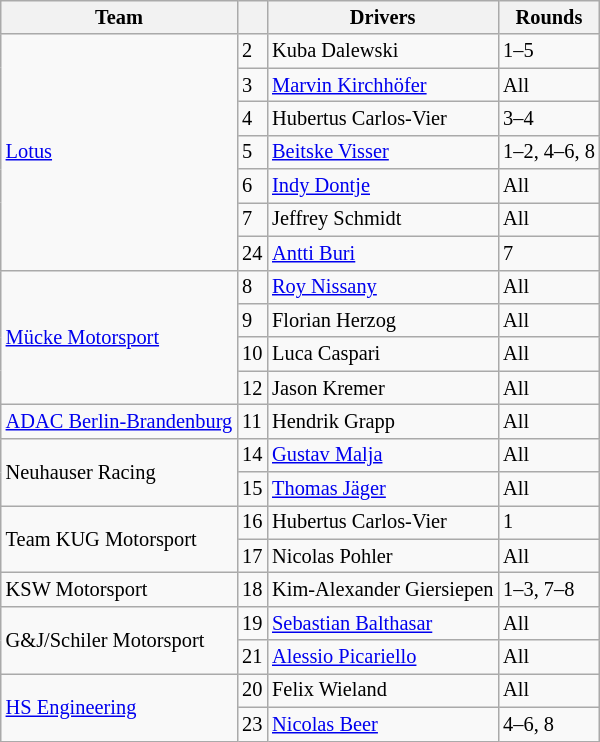<table class="wikitable" style="font-size: 85%">
<tr>
<th>Team</th>
<th></th>
<th>Drivers</th>
<th>Rounds</th>
</tr>
<tr>
<td rowspan=7> <a href='#'>Lotus</a></td>
<td>2</td>
<td> Kuba Dalewski</td>
<td>1–5</td>
</tr>
<tr>
<td>3</td>
<td> <a href='#'>Marvin Kirchhöfer</a></td>
<td>All</td>
</tr>
<tr>
<td>4</td>
<td> Hubertus Carlos-Vier</td>
<td>3–4</td>
</tr>
<tr>
<td>5</td>
<td> <a href='#'>Beitske Visser</a></td>
<td>1–2, 4–6, 8</td>
</tr>
<tr>
<td>6</td>
<td> <a href='#'>Indy Dontje</a></td>
<td>All</td>
</tr>
<tr>
<td>7</td>
<td> Jeffrey Schmidt</td>
<td>All</td>
</tr>
<tr>
<td>24</td>
<td> <a href='#'>Antti Buri</a></td>
<td>7</td>
</tr>
<tr>
<td rowspan=4> <a href='#'>Mücke Motorsport</a></td>
<td>8</td>
<td> <a href='#'>Roy Nissany</a></td>
<td>All</td>
</tr>
<tr>
<td>9</td>
<td> Florian Herzog</td>
<td>All</td>
</tr>
<tr>
<td>10</td>
<td> Luca Caspari</td>
<td>All</td>
</tr>
<tr>
<td>12</td>
<td> Jason Kremer</td>
<td>All</td>
</tr>
<tr>
<td> <a href='#'>ADAC Berlin-Brandenburg</a></td>
<td>11</td>
<td> Hendrik Grapp</td>
<td>All</td>
</tr>
<tr>
<td rowspan=2> Neuhauser Racing</td>
<td>14</td>
<td> <a href='#'>Gustav Malja</a></td>
<td>All</td>
</tr>
<tr>
<td>15</td>
<td> <a href='#'>Thomas Jäger</a></td>
<td>All</td>
</tr>
<tr>
<td rowspan=2> Team KUG Motorsport</td>
<td>16</td>
<td> Hubertus Carlos-Vier</td>
<td>1</td>
</tr>
<tr>
<td>17</td>
<td> Nicolas Pohler</td>
<td>All</td>
</tr>
<tr>
<td> KSW Motorsport</td>
<td>18</td>
<td> Kim-Alexander Giersiepen</td>
<td>1–3, 7–8</td>
</tr>
<tr>
<td rowspan=2> G&J/Schiler Motorsport</td>
<td>19</td>
<td> <a href='#'>Sebastian Balthasar</a></td>
<td>All</td>
</tr>
<tr>
<td>21</td>
<td> <a href='#'>Alessio Picariello</a></td>
<td>All</td>
</tr>
<tr>
<td rowspan=2> <a href='#'>HS Engineering</a></td>
<td>20</td>
<td> Felix Wieland</td>
<td>All</td>
</tr>
<tr>
<td>23</td>
<td> <a href='#'>Nicolas Beer</a></td>
<td>4–6, 8</td>
</tr>
</table>
